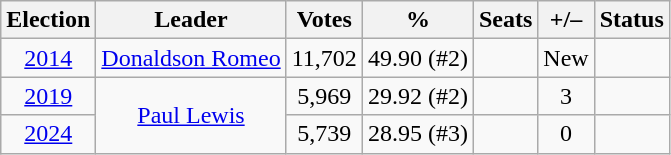<table class=wikitable style=text-align:center>
<tr>
<th>Election</th>
<th>Leader</th>
<th>Votes</th>
<th>%</th>
<th>Seats</th>
<th>+/–</th>
<th>Status</th>
</tr>
<tr>
<td><a href='#'>2014</a></td>
<td><a href='#'>Donaldson Romeo</a></td>
<td>11,702</td>
<td>49.90 (#2)</td>
<td></td>
<td>New</td>
<td></td>
</tr>
<tr>
<td><a href='#'>2019</a></td>
<td rowspan=2><a href='#'>Paul Lewis</a></td>
<td>5,969</td>
<td>29.92 (#2)</td>
<td></td>
<td> 3</td>
<td></td>
</tr>
<tr>
<td><a href='#'>2024</a></td>
<td>5,739</td>
<td>28.95 (#3)</td>
<td></td>
<td> 0</td>
<td></td>
</tr>
</table>
